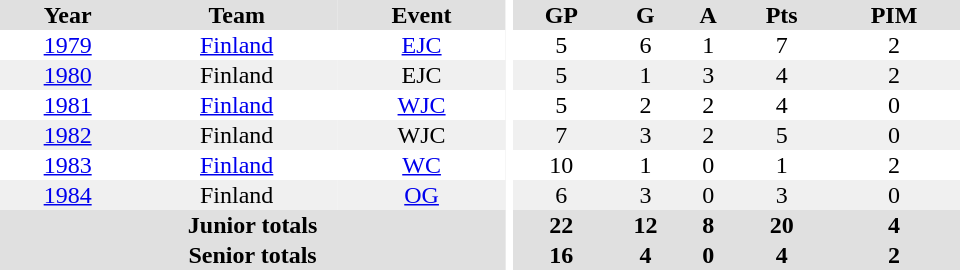<table border="0" cellpadding="1" cellspacing="0" ID="Table3" style="text-align:center; width:40em">
<tr bgcolor="#e0e0e0">
<th>Year</th>
<th>Team</th>
<th>Event</th>
<th rowspan="102" bgcolor="#ffffff"></th>
<th>GP</th>
<th>G</th>
<th>A</th>
<th>Pts</th>
<th>PIM</th>
</tr>
<tr>
<td><a href='#'>1979</a></td>
<td><a href='#'>Finland</a></td>
<td><a href='#'>EJC</a></td>
<td>5</td>
<td>6</td>
<td>1</td>
<td>7</td>
<td>2</td>
</tr>
<tr bgcolor="#f0f0f0">
<td><a href='#'>1980</a></td>
<td>Finland</td>
<td>EJC</td>
<td>5</td>
<td>1</td>
<td>3</td>
<td>4</td>
<td>2</td>
</tr>
<tr>
<td><a href='#'>1981</a></td>
<td><a href='#'>Finland</a></td>
<td><a href='#'>WJC</a></td>
<td>5</td>
<td>2</td>
<td>2</td>
<td>4</td>
<td>0</td>
</tr>
<tr bgcolor="#f0f0f0">
<td><a href='#'>1982</a></td>
<td>Finland</td>
<td>WJC</td>
<td>7</td>
<td>3</td>
<td>2</td>
<td>5</td>
<td>0</td>
</tr>
<tr>
<td><a href='#'>1983</a></td>
<td><a href='#'>Finland</a></td>
<td><a href='#'>WC</a></td>
<td>10</td>
<td>1</td>
<td>0</td>
<td>1</td>
<td>2</td>
</tr>
<tr bgcolor="#f0f0f0">
<td><a href='#'>1984</a></td>
<td>Finland</td>
<td><a href='#'>OG</a></td>
<td>6</td>
<td>3</td>
<td>0</td>
<td>3</td>
<td>0</td>
</tr>
<tr bgcolor="#e0e0e0">
<th colspan="3">Junior totals</th>
<th>22</th>
<th>12</th>
<th>8</th>
<th>20</th>
<th>4</th>
</tr>
<tr bgcolor="#e0e0e0">
<th colspan="3">Senior totals</th>
<th>16</th>
<th>4</th>
<th>0</th>
<th>4</th>
<th>2</th>
</tr>
</table>
